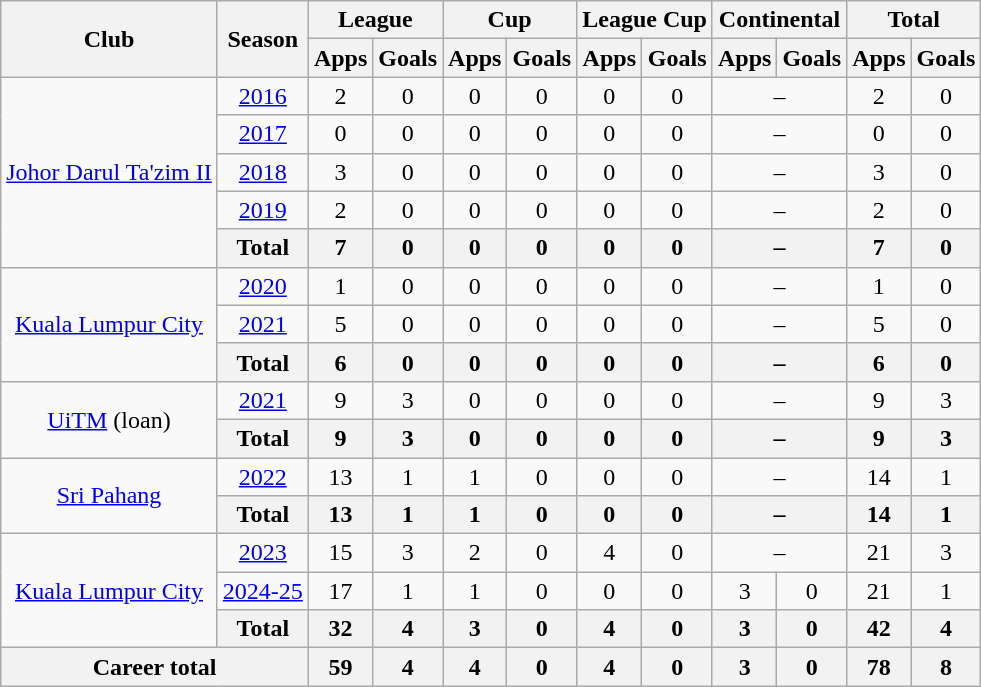<table class=wikitable style=text-align:center>
<tr>
<th rowspan="2">Club</th>
<th rowspan="2">Season</th>
<th colspan="2">League</th>
<th colspan="2">Cup</th>
<th colspan="2">League Cup</th>
<th colspan="2">Continental</th>
<th colspan="2">Total</th>
</tr>
<tr>
<th>Apps</th>
<th>Goals</th>
<th>Apps</th>
<th>Goals</th>
<th>Apps</th>
<th>Goals</th>
<th>Apps</th>
<th>Goals</th>
<th>Apps</th>
<th>Goals</th>
</tr>
<tr>
<td rowspan="5" valign="center"><a href='#'>Johor Darul Ta'zim II</a></td>
<td><a href='#'>2016</a></td>
<td>2</td>
<td>0</td>
<td>0</td>
<td>0</td>
<td>0</td>
<td>0</td>
<td colspan="2">–</td>
<td>2</td>
<td>0</td>
</tr>
<tr>
<td><a href='#'>2017</a></td>
<td>0</td>
<td>0</td>
<td>0</td>
<td>0</td>
<td>0</td>
<td>0</td>
<td colspan="2">–</td>
<td>0</td>
<td>0</td>
</tr>
<tr>
<td><a href='#'>2018</a></td>
<td>3</td>
<td>0</td>
<td>0</td>
<td>0</td>
<td>0</td>
<td>0</td>
<td colspan="2">–</td>
<td>3</td>
<td>0</td>
</tr>
<tr>
<td><a href='#'>2019</a></td>
<td>2</td>
<td>0</td>
<td>0</td>
<td>0</td>
<td>0</td>
<td>0</td>
<td colspan="2">–</td>
<td>2</td>
<td>0</td>
</tr>
<tr>
<th>Total</th>
<th>7</th>
<th>0</th>
<th>0</th>
<th>0</th>
<th>0</th>
<th>0</th>
<th colspan="2">–</th>
<th>7</th>
<th>0</th>
</tr>
<tr>
<td rowspan="3" valign="center"><a href='#'>Kuala Lumpur City</a></td>
<td><a href='#'>2020</a></td>
<td>1</td>
<td>0</td>
<td>0</td>
<td>0</td>
<td>0</td>
<td>0</td>
<td colspan="2">–</td>
<td>1</td>
<td>0</td>
</tr>
<tr>
<td><a href='#'>2021</a></td>
<td>5</td>
<td>0</td>
<td>0</td>
<td>0</td>
<td>0</td>
<td>0</td>
<td colspan="2">–</td>
<td>5</td>
<td>0</td>
</tr>
<tr>
<th>Total</th>
<th>6</th>
<th>0</th>
<th>0</th>
<th>0</th>
<th>0</th>
<th>0</th>
<th colspan="2">–</th>
<th>6</th>
<th>0</th>
</tr>
<tr>
<td rowspan="2" valign="center"><a href='#'>UiTM</a> (loan)</td>
<td><a href='#'>2021</a></td>
<td>9</td>
<td>3</td>
<td>0</td>
<td>0</td>
<td>0</td>
<td>0</td>
<td colspan="2">–</td>
<td>9</td>
<td>3</td>
</tr>
<tr>
<th>Total</th>
<th>9</th>
<th>3</th>
<th>0</th>
<th>0</th>
<th>0</th>
<th>0</th>
<th colspan="2">–</th>
<th>9</th>
<th>3</th>
</tr>
<tr>
<td rowspan="2" valign="center"><a href='#'>Sri Pahang</a></td>
<td><a href='#'>2022</a></td>
<td>13</td>
<td>1</td>
<td>1</td>
<td>0</td>
<td>0</td>
<td>0</td>
<td colspan="2">–</td>
<td>14</td>
<td>1</td>
</tr>
<tr>
<th>Total</th>
<th>13</th>
<th>1</th>
<th>1</th>
<th>0</th>
<th>0</th>
<th>0</th>
<th colspan="2">–</th>
<th>14</th>
<th>1</th>
</tr>
<tr>
<td rowspan="3" valign="center"><a href='#'>Kuala Lumpur City</a></td>
<td><a href='#'>2023</a></td>
<td>15</td>
<td>3</td>
<td>2</td>
<td>0</td>
<td>4</td>
<td>0</td>
<td colspan="2">–</td>
<td>21</td>
<td>3</td>
</tr>
<tr>
<td><a href='#'>2024-25</a></td>
<td>17</td>
<td>1</td>
<td>1</td>
<td>0</td>
<td>0</td>
<td>0</td>
<td>3</td>
<td>0</td>
<td>21</td>
<td>1</td>
</tr>
<tr>
<th>Total</th>
<th>32</th>
<th>4</th>
<th>3</th>
<th>0</th>
<th>4</th>
<th>0</th>
<th>3</th>
<th>0</th>
<th>42</th>
<th>4</th>
</tr>
<tr>
<th colspan=2>Career total</th>
<th>59</th>
<th>4</th>
<th>4</th>
<th>0</th>
<th>4</th>
<th>0</th>
<th>3</th>
<th>0</th>
<th>78</th>
<th>8</th>
</tr>
</table>
